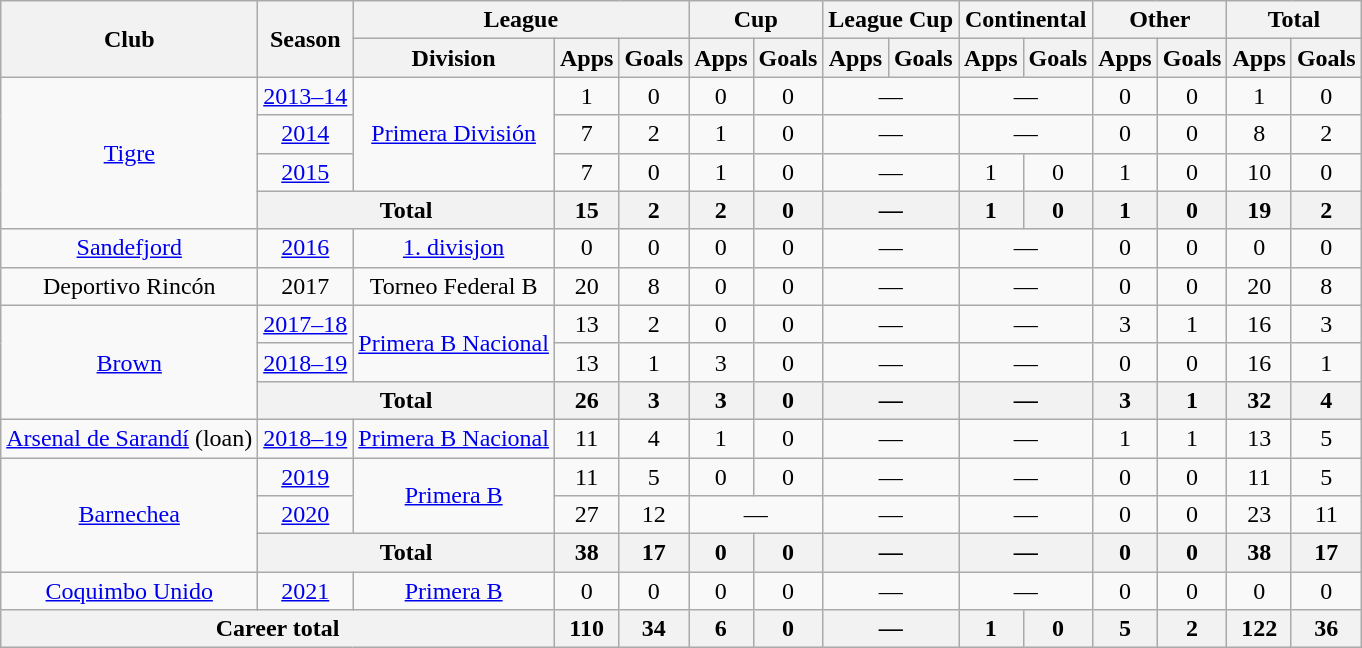<table class="wikitable" style="text-align:center">
<tr>
<th rowspan="2">Club</th>
<th rowspan="2">Season</th>
<th colspan="3">League</th>
<th colspan="2">Cup</th>
<th colspan="2">League Cup</th>
<th colspan="2">Continental</th>
<th colspan="2">Other</th>
<th colspan="2">Total</th>
</tr>
<tr>
<th>Division</th>
<th>Apps</th>
<th>Goals</th>
<th>Apps</th>
<th>Goals</th>
<th>Apps</th>
<th>Goals</th>
<th>Apps</th>
<th>Goals</th>
<th>Apps</th>
<th>Goals</th>
<th>Apps</th>
<th>Goals</th>
</tr>
<tr>
<td rowspan="4"><a href='#'>Tigre</a></td>
<td><a href='#'>2013–14</a></td>
<td rowspan="3"><a href='#'>Primera División</a></td>
<td>1</td>
<td>0</td>
<td>0</td>
<td>0</td>
<td colspan="2">—</td>
<td colspan="2">—</td>
<td>0</td>
<td>0</td>
<td>1</td>
<td>0</td>
</tr>
<tr>
<td><a href='#'>2014</a></td>
<td>7</td>
<td>2</td>
<td>1</td>
<td>0</td>
<td colspan="2">—</td>
<td colspan="2">—</td>
<td>0</td>
<td>0</td>
<td>8</td>
<td>2</td>
</tr>
<tr>
<td><a href='#'>2015</a></td>
<td>7</td>
<td>0</td>
<td>1</td>
<td>0</td>
<td colspan="2">—</td>
<td>1</td>
<td>0</td>
<td>1</td>
<td>0</td>
<td>10</td>
<td>0</td>
</tr>
<tr>
<th colspan="2">Total</th>
<th>15</th>
<th>2</th>
<th>2</th>
<th>0</th>
<th colspan="2">—</th>
<th>1</th>
<th>0</th>
<th>1</th>
<th>0</th>
<th>19</th>
<th>2</th>
</tr>
<tr>
<td rowspan="1"><a href='#'>Sandefjord</a></td>
<td><a href='#'>2016</a></td>
<td rowspan="1"><a href='#'>1. divisjon</a></td>
<td>0</td>
<td>0</td>
<td>0</td>
<td>0</td>
<td colspan="2">—</td>
<td colspan="2">—</td>
<td>0</td>
<td>0</td>
<td>0</td>
<td>0</td>
</tr>
<tr>
<td rowspan="1">Deportivo Rincón</td>
<td>2017</td>
<td rowspan="1">Torneo Federal B</td>
<td>20</td>
<td>8</td>
<td>0</td>
<td>0</td>
<td colspan="2">—</td>
<td colspan="2">—</td>
<td>0</td>
<td>0</td>
<td>20</td>
<td>8</td>
</tr>
<tr>
<td rowspan="3"><a href='#'>Brown</a></td>
<td><a href='#'>2017–18</a></td>
<td rowspan="2"><a href='#'>Primera B Nacional</a></td>
<td>13</td>
<td>2</td>
<td>0</td>
<td>0</td>
<td colspan="2">—</td>
<td colspan="2">—</td>
<td>3</td>
<td>1</td>
<td>16</td>
<td>3</td>
</tr>
<tr>
<td><a href='#'>2018–19</a></td>
<td>13</td>
<td>1</td>
<td>3</td>
<td>0</td>
<td colspan="2">—</td>
<td colspan="2">—</td>
<td>0</td>
<td>0</td>
<td>16</td>
<td>1</td>
</tr>
<tr>
<th colspan="2">Total</th>
<th>26</th>
<th>3</th>
<th>3</th>
<th>0</th>
<th colspan="2">—</th>
<th colspan="2">—</th>
<th>3</th>
<th>1</th>
<th>32</th>
<th>4</th>
</tr>
<tr>
<td rowspan="1"><a href='#'>Arsenal de Sarandí</a> (loan)</td>
<td><a href='#'>2018–19</a></td>
<td rowspan="1"><a href='#'>Primera B Nacional</a></td>
<td>11</td>
<td>4</td>
<td>1</td>
<td>0</td>
<td colspan="2">—</td>
<td colspan="2">—</td>
<td>1</td>
<td>1</td>
<td>13</td>
<td>5</td>
</tr>
<tr>
<td rowspan="3"><a href='#'>Barnechea</a></td>
<td><a href='#'>2019</a></td>
<td rowspan="2"><a href='#'>Primera B</a></td>
<td>11</td>
<td>5</td>
<td>0</td>
<td>0</td>
<td colspan="2">—</td>
<td colspan="2">—</td>
<td>0</td>
<td>0</td>
<td>11</td>
<td>5</td>
</tr>
<tr>
<td><a href='#'>2020</a></td>
<td>27</td>
<td>12</td>
<td colspan="2">—</td>
<td colspan="2">—</td>
<td colspan="2">—</td>
<td>0</td>
<td>0</td>
<td>23</td>
<td>11</td>
</tr>
<tr>
<th colspan="2">Total</th>
<th>38</th>
<th>17</th>
<th>0</th>
<th>0</th>
<th colspan="2">—</th>
<th colspan="2">—</th>
<th>0</th>
<th>0</th>
<th>38</th>
<th>17</th>
</tr>
<tr>
<td><a href='#'>Coquimbo Unido</a></td>
<td><a href='#'>2021</a></td>
<td><a href='#'>Primera B</a></td>
<td>0</td>
<td>0</td>
<td>0</td>
<td>0</td>
<td colspan="2">—</td>
<td colspan="2">—</td>
<td>0</td>
<td>0</td>
<td>0</td>
<td>0</td>
</tr>
<tr>
<th colspan="3">Career total</th>
<th>110</th>
<th>34</th>
<th>6</th>
<th>0</th>
<th colspan="2">—</th>
<th>1</th>
<th>0</th>
<th>5</th>
<th>2</th>
<th>122</th>
<th>36</th>
</tr>
</table>
